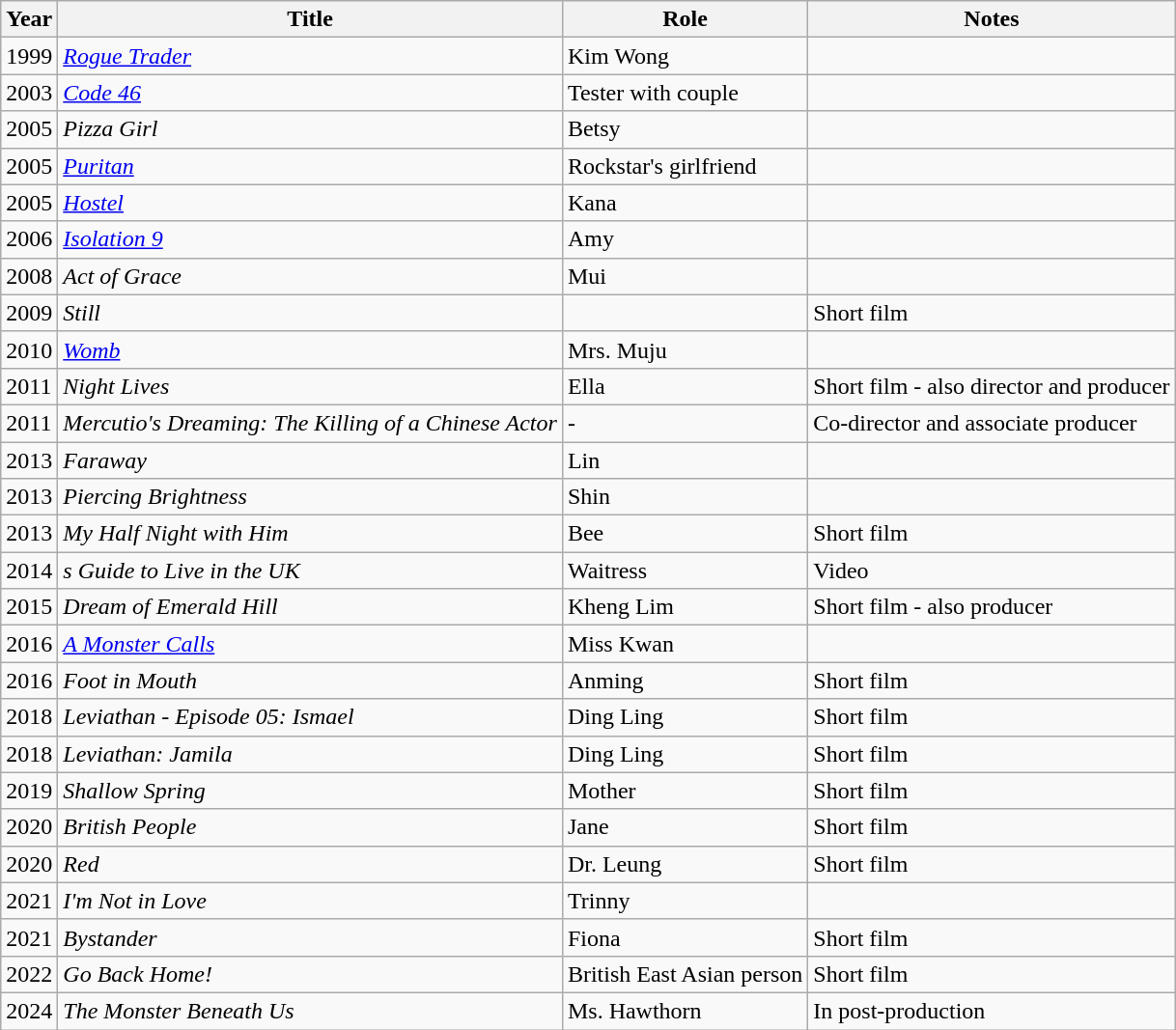<table class="wikitable" border="1">
<tr>
<th>Year</th>
<th>Title</th>
<th>Role</th>
<th>Notes</th>
</tr>
<tr>
<td>1999</td>
<td><em><a href='#'>Rogue Trader</a></em></td>
<td>Kim Wong</td>
<td></td>
</tr>
<tr>
<td>2003</td>
<td><em><a href='#'>Code 46</a></em></td>
<td>Tester with couple</td>
<td></td>
</tr>
<tr>
<td>2005</td>
<td><em>Pizza Girl</em></td>
<td>Betsy</td>
<td></td>
</tr>
<tr>
<td>2005</td>
<td><em><a href='#'>Puritan</a></em></td>
<td>Rockstar's girlfriend</td>
<td></td>
</tr>
<tr>
<td>2005</td>
<td><em><a href='#'>Hostel</a></em></td>
<td>Kana</td>
<td></td>
</tr>
<tr>
<td>2006</td>
<td><em><a href='#'>Isolation 9</a></em></td>
<td>Amy</td>
<td></td>
</tr>
<tr>
<td>2008</td>
<td><em>Act of Grace</em></td>
<td>Mui</td>
<td></td>
</tr>
<tr>
<td>2009</td>
<td><em>Still</em></td>
<td></td>
<td>Short film</td>
</tr>
<tr>
<td>2010</td>
<td><a href='#'><em>Womb</em></a></td>
<td>Mrs. Muju</td>
<td></td>
</tr>
<tr>
<td>2011</td>
<td><em>Night Lives</em></td>
<td>Ella</td>
<td>Short film - also director and producer</td>
</tr>
<tr>
<td>2011</td>
<td><em>Mercutio's Dreaming: The Killing of a Chinese Actor</em></td>
<td>-</td>
<td>Co-director and associate producer</td>
</tr>
<tr>
<td>2013</td>
<td><em>Faraway</em></td>
<td>Lin</td>
<td></td>
</tr>
<tr>
<td>2013</td>
<td><em>Piercing Brightness</em></td>
<td>Shin</td>
<td></td>
</tr>
<tr>
<td>2013</td>
<td><em>My Half Night with Him</em></td>
<td>Bee</td>
<td>Short film</td>
</tr>
<tr>
<td>2014</td>
<td><em>s Guide to Live in the UK</em></td>
<td>Waitress</td>
<td>Video</td>
</tr>
<tr>
<td>2015</td>
<td><em>Dream of Emerald Hill</em></td>
<td>Kheng Lim</td>
<td>Short film - also producer</td>
</tr>
<tr>
<td>2016</td>
<td><em><a href='#'>A Monster Calls</a></em></td>
<td>Miss Kwan</td>
<td></td>
</tr>
<tr>
<td>2016</td>
<td><em>Foot in Mouth</em></td>
<td>Anming</td>
<td>Short film</td>
</tr>
<tr>
<td>2018</td>
<td><em>Leviathan - Episode 05: Ismael</em></td>
<td>Ding Ling</td>
<td>Short film</td>
</tr>
<tr>
<td>2018</td>
<td><em>Leviathan: Jamila</em></td>
<td>Ding Ling</td>
<td>Short film</td>
</tr>
<tr>
<td>2019</td>
<td><em>Shallow Spring</em></td>
<td>Mother</td>
<td>Short film</td>
</tr>
<tr>
<td>2020</td>
<td><em>British People</em></td>
<td>Jane</td>
<td>Short film</td>
</tr>
<tr>
<td>2020</td>
<td><em>Red</em></td>
<td>Dr. Leung</td>
<td>Short film</td>
</tr>
<tr>
<td>2021</td>
<td><em>I'm Not in Love</em></td>
<td>Trinny</td>
<td></td>
</tr>
<tr>
<td>2021</td>
<td><em>Bystander</em></td>
<td>Fiona</td>
<td>Short film</td>
</tr>
<tr>
<td>2022</td>
<td><em>Go Back Home!</em></td>
<td>British East Asian person</td>
<td>Short film</td>
</tr>
<tr>
<td>2024</td>
<td><em>The Monster Beneath Us</em></td>
<td>Ms. Hawthorn</td>
<td>In post-production</td>
</tr>
</table>
